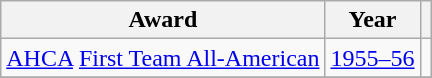<table class="wikitable">
<tr>
<th>Award</th>
<th>Year</th>
<th></th>
</tr>
<tr>
<td><a href='#'>AHCA</a> <a href='#'>First Team All-American</a></td>
<td><a href='#'>1955–56</a></td>
<td></td>
</tr>
<tr>
</tr>
</table>
